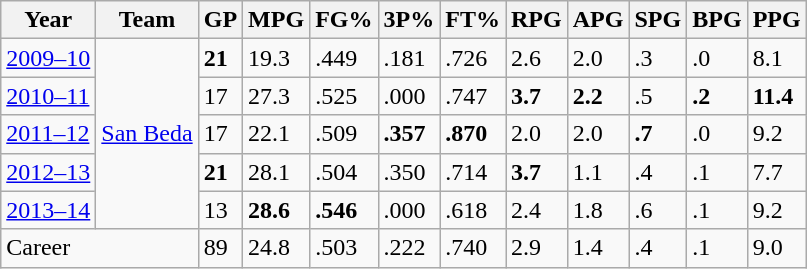<table class="wikitable sortable">
<tr>
<th>Year</th>
<th>Team</th>
<th>GP</th>
<th>MPG</th>
<th>FG%</th>
<th>3P%</th>
<th>FT%</th>
<th>RPG</th>
<th>APG</th>
<th>SPG</th>
<th>BPG</th>
<th>PPG</th>
</tr>
<tr>
<td><a href='#'>2009–10</a></td>
<td rowspan="5"><a href='#'>San Beda</a></td>
<td><strong>21</strong></td>
<td>19.3</td>
<td>.449</td>
<td>.181</td>
<td>.726</td>
<td>2.6</td>
<td>2.0</td>
<td>.3</td>
<td>.0</td>
<td>8.1</td>
</tr>
<tr>
<td><a href='#'>2010–11</a></td>
<td>17</td>
<td>27.3</td>
<td>.525</td>
<td>.000</td>
<td>.747</td>
<td><strong>3.7</strong></td>
<td><strong>2.2</strong></td>
<td>.5</td>
<td><strong>.2</strong></td>
<td><strong>11.4</strong></td>
</tr>
<tr>
<td><a href='#'>2011–12</a></td>
<td>17</td>
<td>22.1</td>
<td>.509</td>
<td><strong>.357</strong></td>
<td><strong>.870</strong></td>
<td>2.0</td>
<td>2.0</td>
<td><strong>.7</strong></td>
<td>.0</td>
<td>9.2</td>
</tr>
<tr>
<td><a href='#'>2012–13</a></td>
<td><strong>21</strong></td>
<td>28.1</td>
<td>.504</td>
<td>.350</td>
<td>.714</td>
<td><strong>3.7</strong></td>
<td>1.1</td>
<td>.4</td>
<td>.1</td>
<td>7.7</td>
</tr>
<tr>
<td><a href='#'>2013–14</a></td>
<td>13</td>
<td><strong>28.6</strong></td>
<td><strong>.546</strong></td>
<td>.000</td>
<td>.618</td>
<td>2.4</td>
<td>1.8</td>
<td>.6</td>
<td>.1</td>
<td>9.2</td>
</tr>
<tr>
<td colspan="2">Career</td>
<td>89</td>
<td>24.8</td>
<td>.503</td>
<td>.222</td>
<td>.740</td>
<td>2.9</td>
<td>1.4</td>
<td>.4</td>
<td>.1</td>
<td>9.0</td>
</tr>
</table>
